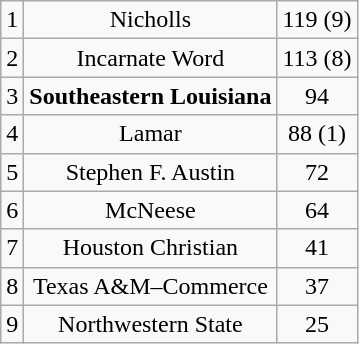<table class="wikitable">
<tr align="center">
<td>1</td>
<td>Nicholls</td>
<td>119 (9)</td>
</tr>
<tr align="center">
<td>2</td>
<td>Incarnate Word</td>
<td>113 (8)</td>
</tr>
<tr align="center">
<td>3</td>
<td><strong>Southeastern Louisiana</strong></td>
<td>94</td>
</tr>
<tr align="center">
<td>4</td>
<td>Lamar</td>
<td>88 (1)</td>
</tr>
<tr align="center">
<td>5</td>
<td>Stephen F. Austin</td>
<td>72</td>
</tr>
<tr align="center">
<td>6</td>
<td>McNeese</td>
<td>64</td>
</tr>
<tr align="center">
<td>7</td>
<td>Houston Christian</td>
<td>41</td>
</tr>
<tr align="center">
<td>8</td>
<td>Texas A&M–Commerce</td>
<td>37</td>
</tr>
<tr align="center">
<td>9</td>
<td>Northwestern State</td>
<td>25</td>
</tr>
</table>
